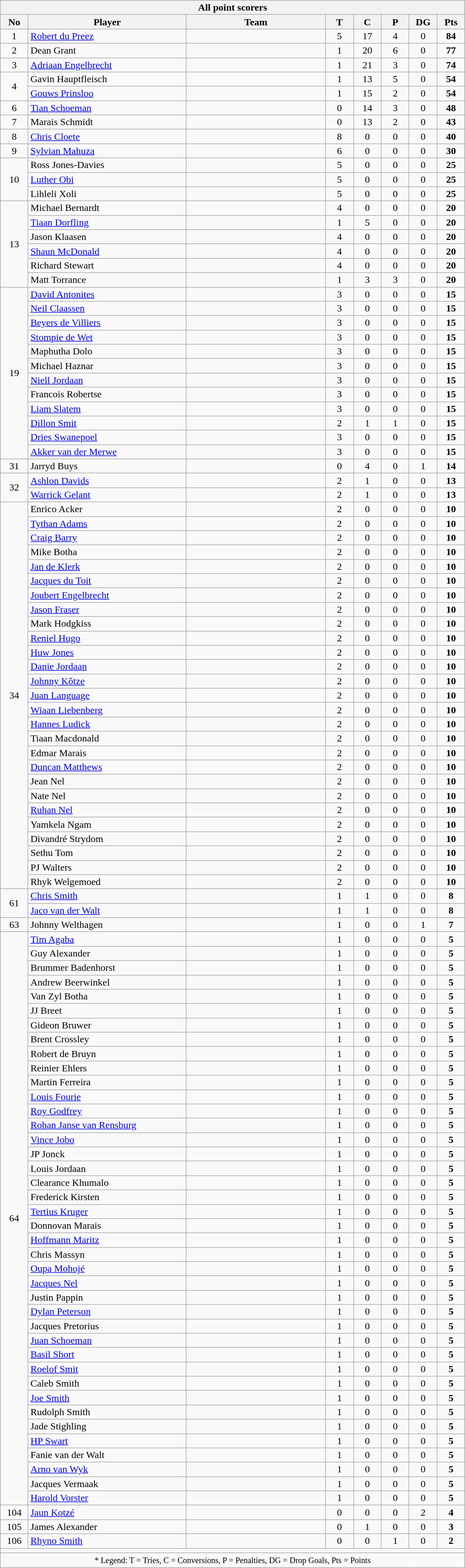<table class="wikitable collapsible sortable" style="text-align:center; line-height:100%; font-size:100%; width:60%;">
<tr>
<th colspan=8>All point scorers</th>
</tr>
<tr>
<th style="width:6%;">No</th>
<th style="width:34%;">Player</th>
<th style="width:30%;">Team</th>
<th style="width:6%;">T</th>
<th style="width:6%;">C</th>
<th style="width:6%;">P</th>
<th style="width:6%;">DG</th>
<th style="width:6%;">Pts<br></th>
</tr>
<tr>
<td>1</td>
<td align=left><a href='#'>Robert du Preez</a></td>
<td align=left></td>
<td>5</td>
<td>17</td>
<td>4</td>
<td>0</td>
<td><strong>84</strong></td>
</tr>
<tr>
<td>2</td>
<td align=left>Dean Grant</td>
<td align=left></td>
<td>1</td>
<td>20</td>
<td>6</td>
<td>0</td>
<td><strong>77</strong></td>
</tr>
<tr>
<td>3</td>
<td align=left><a href='#'>Adriaan Engelbrecht</a></td>
<td align=left></td>
<td>1</td>
<td>21</td>
<td>3</td>
<td>0</td>
<td><strong>74</strong></td>
</tr>
<tr>
<td rowspan=2>4</td>
<td align=left>Gavin Hauptfleisch</td>
<td align=left></td>
<td>1</td>
<td>13</td>
<td>5</td>
<td>0</td>
<td><strong>54</strong></td>
</tr>
<tr>
<td align=left><a href='#'>Gouws Prinsloo</a></td>
<td align=left></td>
<td>1</td>
<td>15</td>
<td>2</td>
<td>0</td>
<td><strong>54</strong></td>
</tr>
<tr>
<td>6</td>
<td align=left><a href='#'>Tian Schoeman</a></td>
<td align=left></td>
<td>0</td>
<td>14</td>
<td>3</td>
<td>0</td>
<td><strong>48</strong></td>
</tr>
<tr>
<td>7</td>
<td align=left>Marais Schmidt</td>
<td align=left></td>
<td>0</td>
<td>13</td>
<td>2</td>
<td>0</td>
<td><strong>43</strong></td>
</tr>
<tr>
<td>8</td>
<td align=left><a href='#'>Chris Cloete</a></td>
<td align=left></td>
<td>8</td>
<td>0</td>
<td>0</td>
<td>0</td>
<td><strong>40</strong></td>
</tr>
<tr>
<td>9</td>
<td align=left><a href='#'>Sylvian Mahuza</a></td>
<td align=left></td>
<td>6</td>
<td>0</td>
<td>0</td>
<td>0</td>
<td><strong>30</strong></td>
</tr>
<tr>
<td rowspan=3>10</td>
<td align=left>Ross Jones-Davies</td>
<td align=left></td>
<td>5</td>
<td>0</td>
<td>0</td>
<td>0</td>
<td><strong>25</strong></td>
</tr>
<tr>
<td align=left><a href='#'>Luther Obi</a></td>
<td align=left></td>
<td>5</td>
<td>0</td>
<td>0</td>
<td>0</td>
<td><strong>25</strong></td>
</tr>
<tr>
<td align=left>Lihleli Xoli</td>
<td align=left></td>
<td>5</td>
<td>0</td>
<td>0</td>
<td>0</td>
<td><strong>25</strong></td>
</tr>
<tr>
<td rowspan=6>13</td>
<td align=left>Michael Bernardt</td>
<td align=left></td>
<td>4</td>
<td>0</td>
<td>0</td>
<td>0</td>
<td><strong>20</strong></td>
</tr>
<tr>
<td align=left><a href='#'>Tiaan Dorfling</a></td>
<td align=left></td>
<td>1</td>
<td>5</td>
<td>0</td>
<td>0</td>
<td><strong>20</strong></td>
</tr>
<tr>
<td align=left>Jason Klaasen</td>
<td align=left></td>
<td>4</td>
<td>0</td>
<td>0</td>
<td>0</td>
<td><strong>20</strong></td>
</tr>
<tr>
<td align=left><a href='#'>Shaun McDonald</a></td>
<td align=left></td>
<td>4</td>
<td>0</td>
<td>0</td>
<td>0</td>
<td><strong>20</strong></td>
</tr>
<tr>
<td align=left>Richard Stewart</td>
<td align=left></td>
<td>4</td>
<td>0</td>
<td>0</td>
<td>0</td>
<td><strong>20</strong></td>
</tr>
<tr>
<td align=left>Matt Torrance</td>
<td align=left></td>
<td>1</td>
<td>3</td>
<td>3</td>
<td>0</td>
<td><strong>20</strong></td>
</tr>
<tr>
<td rowspan=12>19</td>
<td align=left><a href='#'>David Antonites</a></td>
<td align=left></td>
<td>3</td>
<td>0</td>
<td>0</td>
<td>0</td>
<td><strong>15</strong></td>
</tr>
<tr>
<td align=left><a href='#'>Neil Claassen</a></td>
<td align=left></td>
<td>3</td>
<td>0</td>
<td>0</td>
<td>0</td>
<td><strong>15</strong></td>
</tr>
<tr>
<td align=left><a href='#'>Beyers de Villiers</a></td>
<td align=left></td>
<td>3</td>
<td>0</td>
<td>0</td>
<td>0</td>
<td><strong>15</strong></td>
</tr>
<tr>
<td align=left><a href='#'>Stompie de Wet</a></td>
<td align=left></td>
<td>3</td>
<td>0</td>
<td>0</td>
<td>0</td>
<td><strong>15</strong></td>
</tr>
<tr>
<td align=left>Maphutha Dolo</td>
<td align=left></td>
<td>3</td>
<td>0</td>
<td>0</td>
<td>0</td>
<td><strong>15</strong></td>
</tr>
<tr>
<td align=left>Michael Haznar</td>
<td align=left></td>
<td>3</td>
<td>0</td>
<td>0</td>
<td>0</td>
<td><strong>15</strong></td>
</tr>
<tr>
<td align=left><a href='#'>Niell Jordaan</a></td>
<td align=left></td>
<td>3</td>
<td>0</td>
<td>0</td>
<td>0</td>
<td><strong>15</strong></td>
</tr>
<tr>
<td align=left>Francois Robertse</td>
<td align=left></td>
<td>3</td>
<td>0</td>
<td>0</td>
<td>0</td>
<td><strong>15</strong></td>
</tr>
<tr>
<td align=left><a href='#'>Liam Slatem</a></td>
<td align=left></td>
<td>3</td>
<td>0</td>
<td>0</td>
<td>0</td>
<td><strong>15</strong></td>
</tr>
<tr>
<td align=left><a href='#'>Dillon Smit</a></td>
<td align=left></td>
<td>2</td>
<td>1</td>
<td>1</td>
<td>0</td>
<td><strong>15</strong></td>
</tr>
<tr>
<td align=left><a href='#'>Dries Swanepoel</a></td>
<td align=left></td>
<td>3</td>
<td>0</td>
<td>0</td>
<td>0</td>
<td><strong>15</strong></td>
</tr>
<tr>
<td align=left><a href='#'>Akker van der Merwe</a></td>
<td align=left></td>
<td>3</td>
<td>0</td>
<td>0</td>
<td>0</td>
<td><strong>15</strong></td>
</tr>
<tr>
<td>31</td>
<td align=left>Jarryd Buys</td>
<td align=left></td>
<td>0</td>
<td>4</td>
<td>0</td>
<td>1</td>
<td><strong>14</strong></td>
</tr>
<tr>
<td rowspan=2>32</td>
<td align=left><a href='#'>Ashlon Davids</a></td>
<td align=left></td>
<td>2</td>
<td>1</td>
<td>0</td>
<td>0</td>
<td><strong>13</strong></td>
</tr>
<tr>
<td align=left><a href='#'>Warrick Gelant</a></td>
<td align=left></td>
<td>2</td>
<td>1</td>
<td>0</td>
<td>0</td>
<td><strong>13</strong></td>
</tr>
<tr>
<td rowspan=27>34</td>
<td align=left>Enrico Acker</td>
<td align=left></td>
<td>2</td>
<td>0</td>
<td>0</td>
<td>0</td>
<td><strong>10</strong></td>
</tr>
<tr>
<td align=left><a href='#'>Tythan Adams</a></td>
<td align=left></td>
<td>2</td>
<td>0</td>
<td>0</td>
<td>0</td>
<td><strong>10</strong></td>
</tr>
<tr>
<td align=left><a href='#'>Craig Barry</a></td>
<td align=left></td>
<td>2</td>
<td>0</td>
<td>0</td>
<td>0</td>
<td><strong>10</strong></td>
</tr>
<tr>
<td align=left>Mike Botha</td>
<td align=left></td>
<td>2</td>
<td>0</td>
<td>0</td>
<td>0</td>
<td><strong>10</strong></td>
</tr>
<tr>
<td align=left><a href='#'>Jan de Klerk</a></td>
<td align=left></td>
<td>2</td>
<td>0</td>
<td>0</td>
<td>0</td>
<td><strong>10</strong></td>
</tr>
<tr>
<td align=left><a href='#'>Jacques du Toit</a></td>
<td align=left></td>
<td>2</td>
<td>0</td>
<td>0</td>
<td>0</td>
<td><strong>10</strong></td>
</tr>
<tr>
<td align=left><a href='#'>Joubert Engelbrecht</a></td>
<td align=left></td>
<td>2</td>
<td>0</td>
<td>0</td>
<td>0</td>
<td><strong>10</strong></td>
</tr>
<tr>
<td align=left><a href='#'>Jason Fraser</a></td>
<td align=left></td>
<td>2</td>
<td>0</td>
<td>0</td>
<td>0</td>
<td><strong>10</strong></td>
</tr>
<tr>
<td align=left>Mark Hodgkiss</td>
<td align=left></td>
<td>2</td>
<td>0</td>
<td>0</td>
<td>0</td>
<td><strong>10</strong></td>
</tr>
<tr>
<td align=left><a href='#'>Reniel Hugo</a></td>
<td align=left></td>
<td>2</td>
<td>0</td>
<td>0</td>
<td>0</td>
<td><strong>10</strong></td>
</tr>
<tr>
<td align=left><a href='#'>Huw Jones</a></td>
<td align=left></td>
<td>2</td>
<td>0</td>
<td>0</td>
<td>0</td>
<td><strong>10</strong></td>
</tr>
<tr>
<td align=left><a href='#'>Danie Jordaan</a></td>
<td align=left></td>
<td>2</td>
<td>0</td>
<td>0</td>
<td>0</td>
<td><strong>10</strong></td>
</tr>
<tr>
<td align=left><a href='#'>Johnny Kôtze</a></td>
<td align=left></td>
<td>2</td>
<td>0</td>
<td>0</td>
<td>0</td>
<td><strong>10</strong></td>
</tr>
<tr>
<td align=left><a href='#'>Juan Language</a></td>
<td align=left></td>
<td>2</td>
<td>0</td>
<td>0</td>
<td>0</td>
<td><strong>10</strong></td>
</tr>
<tr>
<td align=left><a href='#'>Wiaan Liebenberg</a></td>
<td align=left></td>
<td>2</td>
<td>0</td>
<td>0</td>
<td>0</td>
<td><strong>10</strong></td>
</tr>
<tr>
<td align=left><a href='#'>Hannes Ludick</a></td>
<td align=left></td>
<td>2</td>
<td>0</td>
<td>0</td>
<td>0</td>
<td><strong>10</strong></td>
</tr>
<tr>
<td align=left>Tiaan Macdonald</td>
<td align=left></td>
<td>2</td>
<td>0</td>
<td>0</td>
<td>0</td>
<td><strong>10</strong></td>
</tr>
<tr>
<td align=left>Edmar Marais</td>
<td align=left></td>
<td>2</td>
<td>0</td>
<td>0</td>
<td>0</td>
<td><strong>10</strong></td>
</tr>
<tr>
<td align=left><a href='#'>Duncan Matthews</a></td>
<td align=left></td>
<td>2</td>
<td>0</td>
<td>0</td>
<td>0</td>
<td><strong>10</strong></td>
</tr>
<tr>
<td align=left>Jean Nel</td>
<td align=left></td>
<td>2</td>
<td>0</td>
<td>0</td>
<td>0</td>
<td><strong>10</strong></td>
</tr>
<tr>
<td align=left>Nate Nel</td>
<td align=left></td>
<td>2</td>
<td>0</td>
<td>0</td>
<td>0</td>
<td><strong>10</strong></td>
</tr>
<tr>
<td align=left><a href='#'>Ruhan Nel</a></td>
<td align=left></td>
<td>2</td>
<td>0</td>
<td>0</td>
<td>0</td>
<td><strong>10</strong></td>
</tr>
<tr>
<td align=left>Yamkela Ngam</td>
<td align=left></td>
<td>2</td>
<td>0</td>
<td>0</td>
<td>0</td>
<td><strong>10</strong></td>
</tr>
<tr>
<td align=left>Divandré Strydom</td>
<td align=left></td>
<td>2</td>
<td>0</td>
<td>0</td>
<td>0</td>
<td><strong>10</strong></td>
</tr>
<tr>
<td align=left>Sethu Tom</td>
<td align=left></td>
<td>2</td>
<td>0</td>
<td>0</td>
<td>0</td>
<td><strong>10</strong></td>
</tr>
<tr>
<td align=left>PJ Walters</td>
<td align=left></td>
<td>2</td>
<td>0</td>
<td>0</td>
<td>0</td>
<td><strong>10</strong></td>
</tr>
<tr>
<td align=left>Rhyk Welgemoed</td>
<td align=left></td>
<td>2</td>
<td>0</td>
<td>0</td>
<td>0</td>
<td><strong>10</strong></td>
</tr>
<tr>
<td rowspan=2>61</td>
<td align=left><a href='#'>Chris Smith</a></td>
<td align=left></td>
<td>1</td>
<td>1</td>
<td>0</td>
<td>0</td>
<td><strong>8</strong></td>
</tr>
<tr>
<td align=left><a href='#'>Jaco van der Walt</a></td>
<td align=left></td>
<td>1</td>
<td>1</td>
<td>0</td>
<td>0</td>
<td><strong>8</strong></td>
</tr>
<tr>
<td>63</td>
<td align=left>Johnny Welthagen</td>
<td align=left></td>
<td>1</td>
<td>0</td>
<td>0</td>
<td>1</td>
<td><strong>7</strong></td>
</tr>
<tr>
<td rowspan=40>64</td>
<td align=left><a href='#'>Tim Agaba</a></td>
<td align=left></td>
<td>1</td>
<td>0</td>
<td>0</td>
<td>0</td>
<td><strong>5</strong></td>
</tr>
<tr>
<td align=left>Guy Alexander</td>
<td align=left></td>
<td>1</td>
<td>0</td>
<td>0</td>
<td>0</td>
<td><strong>5</strong></td>
</tr>
<tr>
<td align=left>Brummer Badenhorst</td>
<td align=left></td>
<td>1</td>
<td>0</td>
<td>0</td>
<td>0</td>
<td><strong>5</strong></td>
</tr>
<tr>
<td align=left>Andrew Beerwinkel</td>
<td align=left></td>
<td>1</td>
<td>0</td>
<td>0</td>
<td>0</td>
<td><strong>5</strong></td>
</tr>
<tr>
<td align=left>Van Zyl Botha</td>
<td align=left></td>
<td>1</td>
<td>0</td>
<td>0</td>
<td>0</td>
<td><strong>5</strong></td>
</tr>
<tr>
<td align=left>JJ Breet</td>
<td align=left></td>
<td>1</td>
<td>0</td>
<td>0</td>
<td>0</td>
<td><strong>5</strong></td>
</tr>
<tr>
<td align=left>Gideon Bruwer</td>
<td align=left></td>
<td>1</td>
<td>0</td>
<td>0</td>
<td>0</td>
<td><strong>5</strong></td>
</tr>
<tr>
<td align=left>Brent Crossley</td>
<td align=left></td>
<td>1</td>
<td>0</td>
<td>0</td>
<td>0</td>
<td><strong>5</strong></td>
</tr>
<tr>
<td align=left>Robert de Bruyn</td>
<td align=left></td>
<td>1</td>
<td>0</td>
<td>0</td>
<td>0</td>
<td><strong>5</strong></td>
</tr>
<tr>
<td align=left>Reinier Ehlers</td>
<td align=left></td>
<td>1</td>
<td>0</td>
<td>0</td>
<td>0</td>
<td><strong>5</strong></td>
</tr>
<tr>
<td align=left>Martin Ferreira</td>
<td align=left></td>
<td>1</td>
<td>0</td>
<td>0</td>
<td>0</td>
<td><strong>5</strong></td>
</tr>
<tr>
<td align=left><a href='#'>Louis Fourie</a></td>
<td align=left></td>
<td>1</td>
<td>0</td>
<td>0</td>
<td>0</td>
<td><strong>5</strong></td>
</tr>
<tr>
<td align=left><a href='#'>Roy Godfrey</a></td>
<td align=left></td>
<td>1</td>
<td>0</td>
<td>0</td>
<td>0</td>
<td><strong>5</strong></td>
</tr>
<tr>
<td align=left><a href='#'>Rohan Janse van Rensburg</a></td>
<td align=left></td>
<td>1</td>
<td>0</td>
<td>0</td>
<td>0</td>
<td><strong>5</strong></td>
</tr>
<tr>
<td align=left><a href='#'>Vince Jobo</a></td>
<td align=left></td>
<td>1</td>
<td>0</td>
<td>0</td>
<td>0</td>
<td><strong>5</strong></td>
</tr>
<tr>
<td align=left>JP Jonck</td>
<td align=left></td>
<td>1</td>
<td>0</td>
<td>0</td>
<td>0</td>
<td><strong>5</strong></td>
</tr>
<tr>
<td align=left>Louis Jordaan</td>
<td align=left></td>
<td>1</td>
<td>0</td>
<td>0</td>
<td>0</td>
<td><strong>5</strong></td>
</tr>
<tr>
<td align=left>Clearance Khumalo</td>
<td align=left></td>
<td>1</td>
<td>0</td>
<td>0</td>
<td>0</td>
<td><strong>5</strong></td>
</tr>
<tr>
<td align=left>Frederick Kirsten</td>
<td align=left></td>
<td>1</td>
<td>0</td>
<td>0</td>
<td>0</td>
<td><strong>5</strong></td>
</tr>
<tr>
<td align=left><a href='#'>Tertius Kruger</a></td>
<td align=left></td>
<td>1</td>
<td>0</td>
<td>0</td>
<td>0</td>
<td><strong>5</strong></td>
</tr>
<tr>
<td align=left>Donnovan Marais</td>
<td align=left></td>
<td>1</td>
<td>0</td>
<td>0</td>
<td>0</td>
<td><strong>5</strong></td>
</tr>
<tr>
<td align=left><a href='#'>Hoffmann Maritz</a></td>
<td align=left></td>
<td>1</td>
<td>0</td>
<td>0</td>
<td>0</td>
<td><strong>5</strong></td>
</tr>
<tr>
<td align=left>Chris Massyn</td>
<td align=left></td>
<td>1</td>
<td>0</td>
<td>0</td>
<td>0</td>
<td><strong>5</strong></td>
</tr>
<tr>
<td align=left><a href='#'>Oupa Mohojé</a></td>
<td align=left></td>
<td>1</td>
<td>0</td>
<td>0</td>
<td>0</td>
<td><strong>5</strong></td>
</tr>
<tr>
<td align=left><a href='#'>Jacques Nel</a></td>
<td align=left></td>
<td>1</td>
<td>0</td>
<td>0</td>
<td>0</td>
<td><strong>5</strong></td>
</tr>
<tr>
<td align=left>Justin Pappin</td>
<td align=left></td>
<td>1</td>
<td>0</td>
<td>0</td>
<td>0</td>
<td><strong>5</strong></td>
</tr>
<tr>
<td align=left><a href='#'>Dylan Peterson</a></td>
<td align=left></td>
<td>1</td>
<td>0</td>
<td>0</td>
<td>0</td>
<td><strong>5</strong></td>
</tr>
<tr>
<td align=left>Jacques Pretorius</td>
<td align=left></td>
<td>1</td>
<td>0</td>
<td>0</td>
<td>0</td>
<td><strong>5</strong></td>
</tr>
<tr>
<td align=left><a href='#'>Juan Schoeman</a></td>
<td align=left></td>
<td>1</td>
<td>0</td>
<td>0</td>
<td>0</td>
<td><strong>5</strong></td>
</tr>
<tr>
<td align=left><a href='#'>Basil Short</a></td>
<td align=left></td>
<td>1</td>
<td>0</td>
<td>0</td>
<td>0</td>
<td><strong>5</strong></td>
</tr>
<tr>
<td align=left><a href='#'>Roelof Smit</a></td>
<td align=left></td>
<td>1</td>
<td>0</td>
<td>0</td>
<td>0</td>
<td><strong>5</strong></td>
</tr>
<tr>
<td align=left>Caleb Smith</td>
<td align=left></td>
<td>1</td>
<td>0</td>
<td>0</td>
<td>0</td>
<td><strong>5</strong></td>
</tr>
<tr>
<td align=left><a href='#'>Joe Smith</a></td>
<td align=left></td>
<td>1</td>
<td>0</td>
<td>0</td>
<td>0</td>
<td><strong>5</strong></td>
</tr>
<tr>
<td align=left>Rudolph Smith</td>
<td align=left></td>
<td>1</td>
<td>0</td>
<td>0</td>
<td>0</td>
<td><strong>5</strong></td>
</tr>
<tr>
<td align=left>Jade Stighling</td>
<td align=left></td>
<td>1</td>
<td>0</td>
<td>0</td>
<td>0</td>
<td><strong>5</strong></td>
</tr>
<tr>
<td align=left><a href='#'>HP Swart</a></td>
<td align=left></td>
<td>1</td>
<td>0</td>
<td>0</td>
<td>0</td>
<td><strong>5</strong></td>
</tr>
<tr>
<td align=left>Fanie van der Walt</td>
<td align=left></td>
<td>1</td>
<td>0</td>
<td>0</td>
<td>0</td>
<td><strong>5</strong></td>
</tr>
<tr>
<td align=left><a href='#'>Arno van Wyk</a></td>
<td align=left></td>
<td>1</td>
<td>0</td>
<td>0</td>
<td>0</td>
<td><strong>5</strong></td>
</tr>
<tr>
<td align=left>Jacques Vermaak</td>
<td align=left></td>
<td>1</td>
<td>0</td>
<td>0</td>
<td>0</td>
<td><strong>5</strong></td>
</tr>
<tr>
<td align=left><a href='#'>Harold Vorster</a></td>
<td align=left></td>
<td>1</td>
<td>0</td>
<td>0</td>
<td>0</td>
<td><strong>5</strong></td>
</tr>
<tr>
<td>104</td>
<td align=left><a href='#'>Jaun Kotzé</a></td>
<td align=left></td>
<td>0</td>
<td>0</td>
<td>0</td>
<td>2</td>
<td><strong>4</strong></td>
</tr>
<tr>
<td>105</td>
<td align=left>James Alexander</td>
<td align=left></td>
<td>0</td>
<td>1</td>
<td>0</td>
<td>0</td>
<td><strong>3</strong></td>
</tr>
<tr>
<td>106</td>
<td align=left><a href='#'>Rhyno Smith</a></td>
<td align=left></td>
<td>0</td>
<td>0</td>
<td>1</td>
<td>0</td>
<td><strong>2</strong></td>
</tr>
<tr>
<td colspan="8"></td>
</tr>
<tr>
<td colspan="8"><small>* Legend: T = Tries, C = Conversions, P = Penalties, DG = Drop Goals, Pts = Points</small></td>
</tr>
</table>
